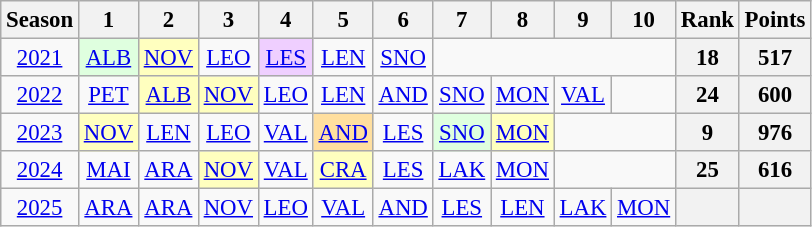<table class="wikitable" style="text-align:center; font-size:95%">
<tr>
<th>Season</th>
<th>1</th>
<th>2</th>
<th>3</th>
<th>4</th>
<th>5</th>
<th>6</th>
<th>7</th>
<th>8</th>
<th>9</th>
<th>10</th>
<th>Rank</th>
<th>Points</th>
</tr>
<tr>
<td><a href='#'>2021</a></td>
<td bgcolor="#dfffdf"><a href='#'>ALB</a><br></td>
<td bgcolor="#ffffbf"><a href='#'>NOV</a><br></td>
<td><a href='#'>LEO</a><br></td>
<td bgcolor="#efcfff"><a href='#'>LES</a><br></td>
<td><a href='#'>LEN</a><br></td>
<td><a href='#'>SNO</a><br></td>
<td colspan=4></td>
<th>18</th>
<th>517</th>
</tr>
<tr>
<td><a href='#'>2022</a></td>
<td><a href='#'>PET</a><br></td>
<td bgcolor="#ffffbf"><a href='#'>ALB</a><br></td>
<td bgcolor="#ffffbf"><a href='#'>NOV</a><br></td>
<td><a href='#'>LEO</a><br></td>
<td><a href='#'>LEN</a><br></td>
<td><a href='#'>AND</a><br></td>
<td><a href='#'>SNO</a><br></td>
<td><a href='#'>MON</a><br></td>
<td><a href='#'>VAL</a><br></td>
<td></td>
<th>24</th>
<th>600</th>
</tr>
<tr>
<td><a href='#'>2023</a></td>
<td bgcolor="#ffffbf"><a href='#'>NOV</a><br></td>
<td><a href='#'>LEN</a><br></td>
<td><a href='#'>LEO</a><br></td>
<td><a href='#'>VAL</a><br></td>
<td bgcolor="#ffdf9f"><a href='#'>AND</a><br></td>
<td><a href='#'>LES</a><br></td>
<td bgcolor="#dfffdf"><a href='#'>SNO</a><br></td>
<td bgcolor="#ffffbf"><a href='#'>MON</a><br></td>
<td colspan=2></td>
<th>9</th>
<th>976</th>
</tr>
<tr>
<td><a href='#'>2024</a></td>
<td><a href='#'>MAI</a><br></td>
<td><a href='#'>ARA</a><br></td>
<td bgcolor="#ffffbf"><a href='#'>NOV</a><br></td>
<td><a href='#'>VAL</a><br></td>
<td bgcolor="#ffffbf"><a href='#'>CRA</a><br></td>
<td><a href='#'>LES</a><br></td>
<td><a href='#'>LAK</a><br></td>
<td><a href='#'>MON</a><br></td>
<td colspan=2></td>
<th>25</th>
<th>616</th>
</tr>
<tr>
<td><a href='#'>2025</a></td>
<td><a href='#'>ARA</a><br></td>
<td><a href='#'>ARA</a><br></td>
<td><a href='#'>NOV</a><br></td>
<td><a href='#'>LEO</a><br></td>
<td><a href='#'>VAL</a><br></td>
<td><a href='#'>AND</a><br></td>
<td><a href='#'>LES</a><br></td>
<td><a href='#'>LEN</a><br></td>
<td><a href='#'>LAK</a><br></td>
<td><a href='#'>MON</a><br></td>
<th></th>
<th></th>
</tr>
</table>
